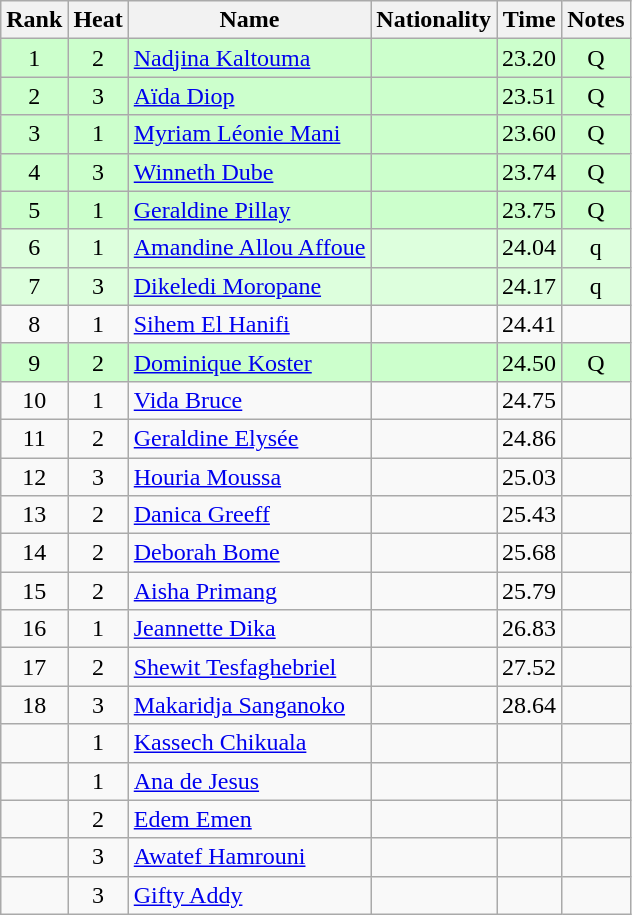<table class="wikitable sortable" style="text-align:center">
<tr>
<th>Rank</th>
<th>Heat</th>
<th>Name</th>
<th>Nationality</th>
<th>Time</th>
<th>Notes</th>
</tr>
<tr bgcolor=ccffcc>
<td>1</td>
<td>2</td>
<td align=left><a href='#'>Nadjina Kaltouma</a></td>
<td align=left></td>
<td>23.20</td>
<td>Q</td>
</tr>
<tr bgcolor=ccffcc>
<td>2</td>
<td>3</td>
<td align=left><a href='#'>Aïda Diop</a></td>
<td align=left></td>
<td>23.51</td>
<td>Q</td>
</tr>
<tr bgcolor=ccffcc>
<td>3</td>
<td>1</td>
<td align=left><a href='#'>Myriam Léonie Mani</a></td>
<td align=left></td>
<td>23.60</td>
<td>Q</td>
</tr>
<tr bgcolor=ccffcc>
<td>4</td>
<td>3</td>
<td align=left><a href='#'>Winneth Dube</a></td>
<td align=left></td>
<td>23.74</td>
<td>Q</td>
</tr>
<tr bgcolor=ccffcc>
<td>5</td>
<td>1</td>
<td align=left><a href='#'>Geraldine Pillay</a></td>
<td align=left></td>
<td>23.75</td>
<td>Q</td>
</tr>
<tr bgcolor=ddffdd>
<td>6</td>
<td>1</td>
<td align=left><a href='#'>Amandine Allou Affoue</a></td>
<td align=left></td>
<td>24.04</td>
<td>q</td>
</tr>
<tr bgcolor=ddffdd>
<td>7</td>
<td>3</td>
<td align=left><a href='#'>Dikeledi Moropane</a></td>
<td align=left></td>
<td>24.17</td>
<td>q</td>
</tr>
<tr>
<td>8</td>
<td>1</td>
<td align=left><a href='#'>Sihem El Hanifi</a></td>
<td align=left></td>
<td>24.41</td>
<td></td>
</tr>
<tr bgcolor=ccffcc>
<td>9</td>
<td>2</td>
<td align=left><a href='#'>Dominique Koster</a></td>
<td align=left></td>
<td>24.50</td>
<td>Q</td>
</tr>
<tr>
<td>10</td>
<td>1</td>
<td align=left><a href='#'>Vida Bruce</a></td>
<td align=left></td>
<td>24.75</td>
<td></td>
</tr>
<tr>
<td>11</td>
<td>2</td>
<td align=left><a href='#'>Geraldine Elysée</a></td>
<td align=left></td>
<td>24.86</td>
<td></td>
</tr>
<tr>
<td>12</td>
<td>3</td>
<td align=left><a href='#'>Houria Moussa</a></td>
<td align=left></td>
<td>25.03</td>
<td></td>
</tr>
<tr>
<td>13</td>
<td>2</td>
<td align=left><a href='#'>Danica Greeff</a></td>
<td align=left></td>
<td>25.43</td>
<td></td>
</tr>
<tr>
<td>14</td>
<td>2</td>
<td align=left><a href='#'>Deborah Bome</a></td>
<td align=left></td>
<td>25.68</td>
<td></td>
</tr>
<tr>
<td>15</td>
<td>2</td>
<td align=left><a href='#'>Aisha Primang</a></td>
<td align=left></td>
<td>25.79</td>
<td></td>
</tr>
<tr>
<td>16</td>
<td>1</td>
<td align=left><a href='#'>Jeannette Dika</a></td>
<td align=left></td>
<td>26.83</td>
<td></td>
</tr>
<tr>
<td>17</td>
<td>2</td>
<td align=left><a href='#'>Shewit Tesfaghebriel</a></td>
<td align=left></td>
<td>27.52</td>
<td></td>
</tr>
<tr>
<td>18</td>
<td>3</td>
<td align=left><a href='#'>Makaridja Sanganoko</a></td>
<td align=left></td>
<td>28.64</td>
<td></td>
</tr>
<tr>
<td></td>
<td>1</td>
<td align=left><a href='#'>Kassech Chikuala</a></td>
<td align=left></td>
<td></td>
<td></td>
</tr>
<tr>
<td></td>
<td>1</td>
<td align=left><a href='#'>Ana de Jesus</a></td>
<td align=left></td>
<td></td>
<td></td>
</tr>
<tr>
<td></td>
<td>2</td>
<td align=left><a href='#'>Edem Emen</a></td>
<td align=left></td>
<td></td>
<td></td>
</tr>
<tr>
<td></td>
<td>3</td>
<td align=left><a href='#'>Awatef Hamrouni</a></td>
<td align=left></td>
<td></td>
<td></td>
</tr>
<tr>
<td></td>
<td>3</td>
<td align=left><a href='#'>Gifty Addy</a></td>
<td align=left></td>
<td></td>
<td></td>
</tr>
</table>
